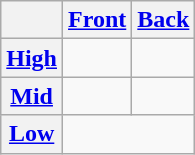<table class="wikitable" style="text-align: center;">
<tr>
<th></th>
<th><a href='#'>Front</a></th>
<th><a href='#'>Back</a></th>
</tr>
<tr>
<th><a href='#'>High</a></th>
<td></td>
<td></td>
</tr>
<tr>
<th><a href='#'>Mid</a></th>
<td></td>
<td></td>
</tr>
<tr>
<th><a href='#'>Low</a></th>
<td colspan="2"></td>
</tr>
</table>
